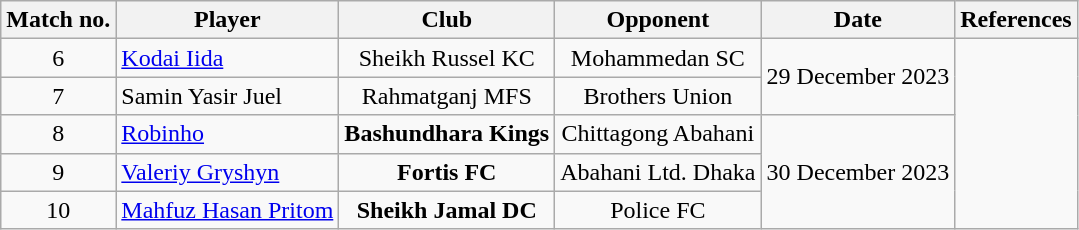<table class="wikitable" style="text-align:center">
<tr>
<th>Match no.</th>
<th>Player</th>
<th>Club</th>
<th>Opponent</th>
<th>Date</th>
<th><strong>References</strong></th>
</tr>
<tr>
<td>6</td>
<td align="left"> <a href='#'>Kodai Iida</a></td>
<td>Sheikh Russel KC</td>
<td>Mohammedan SC</td>
<td rowspan="2">29 December 2023</td>
<td rowspan="5"></td>
</tr>
<tr>
<td>7</td>
<td align="left"> Samin Yasir Juel</td>
<td>Rahmatganj MFS</td>
<td>Brothers Union</td>
</tr>
<tr>
<td>8</td>
<td align="left"> <a href='#'>Robinho</a></td>
<td><strong>Bashundhara Kings</strong></td>
<td>Chittagong Abahani</td>
<td rowspan="3">30 December 2023</td>
</tr>
<tr>
<td>9</td>
<td align="left"> <a href='#'>Valeriy Gryshyn</a></td>
<td><strong>Fortis FC</strong></td>
<td>Abahani Ltd. Dhaka</td>
</tr>
<tr>
<td>10</td>
<td align="left"> <a href='#'>Mahfuz Hasan Pritom</a></td>
<td><strong>Sheikh Jamal DC</strong></td>
<td>Police FC</td>
</tr>
</table>
